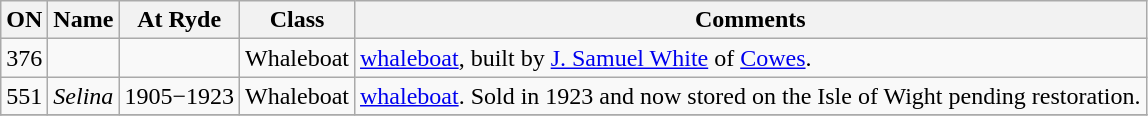<table class="wikitable">
<tr>
<th>ON</th>
<th>Name</th>
<th>At Ryde</th>
<th>Class</th>
<th>Comments</th>
</tr>
<tr>
<td>376</td>
<td></td>
<td></td>
<td>Whaleboat</td>
<td> <a href='#'>whaleboat</a>, built by <a href='#'>J. Samuel White</a> of <a href='#'>Cowes</a>.</td>
</tr>
<tr>
<td>551</td>
<td><em>Selina</em></td>
<td>1905−1923</td>
<td>Whaleboat</td>
<td> <a href='#'>whaleboat</a>. Sold in 1923 and now stored on the Isle of Wight pending restoration.</td>
</tr>
<tr>
</tr>
</table>
